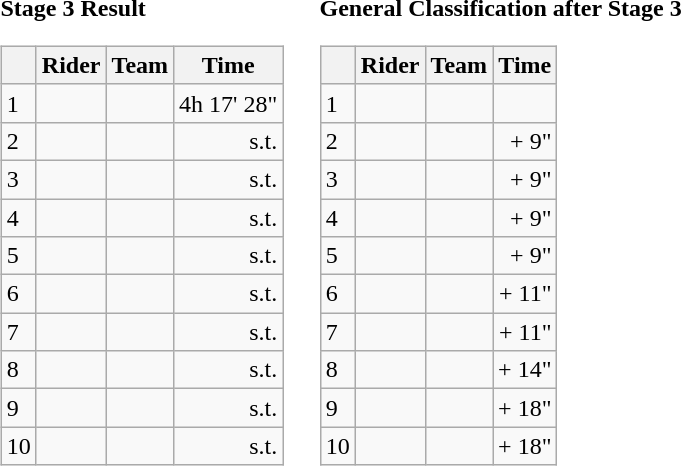<table>
<tr>
<td><strong>Stage 3 Result</strong><br><table class="wikitable">
<tr>
<th></th>
<th>Rider</th>
<th>Team</th>
<th>Time</th>
</tr>
<tr>
<td>1</td>
<td></td>
<td></td>
<td align="right">4h 17' 28"</td>
</tr>
<tr>
<td>2</td>
<td></td>
<td></td>
<td align="right">s.t.</td>
</tr>
<tr>
<td>3</td>
<td></td>
<td></td>
<td align="right">s.t.</td>
</tr>
<tr>
<td>4</td>
<td></td>
<td></td>
<td align="right">s.t.</td>
</tr>
<tr>
<td>5</td>
<td></td>
<td></td>
<td align="right">s.t.</td>
</tr>
<tr>
<td>6</td>
<td></td>
<td></td>
<td align="right">s.t.</td>
</tr>
<tr>
<td>7</td>
<td></td>
<td></td>
<td align="right">s.t.</td>
</tr>
<tr>
<td>8</td>
<td></td>
<td></td>
<td align="right">s.t.</td>
</tr>
<tr>
<td>9</td>
<td></td>
<td></td>
<td align="right">s.t.</td>
</tr>
<tr>
<td>10</td>
<td></td>
<td></td>
<td align="right">s.t.</td>
</tr>
</table>
</td>
<td></td>
<td><strong>General Classification after Stage 3</strong><br><table class="wikitable">
<tr>
<th></th>
<th>Rider</th>
<th>Team</th>
<th>Time</th>
</tr>
<tr>
<td>1</td>
<td> </td>
<td></td>
<td align="right"></td>
</tr>
<tr>
<td>2</td>
<td></td>
<td></td>
<td align="right">+ 9"</td>
</tr>
<tr>
<td>3</td>
<td></td>
<td></td>
<td align="right">+ 9"</td>
</tr>
<tr>
<td>4</td>
<td></td>
<td></td>
<td align="right">+ 9"</td>
</tr>
<tr>
<td>5</td>
<td></td>
<td></td>
<td align="right">+ 9"</td>
</tr>
<tr>
<td>6</td>
<td></td>
<td></td>
<td align="right">+ 11"</td>
</tr>
<tr>
<td>7</td>
<td> </td>
<td></td>
<td align="right">+ 11"</td>
</tr>
<tr>
<td>8</td>
<td> </td>
<td></td>
<td align="right">+ 14"</td>
</tr>
<tr>
<td>9</td>
<td></td>
<td></td>
<td align="right">+ 18"</td>
</tr>
<tr>
<td>10</td>
<td></td>
<td></td>
<td align="right">+ 18"</td>
</tr>
</table>
</td>
</tr>
</table>
